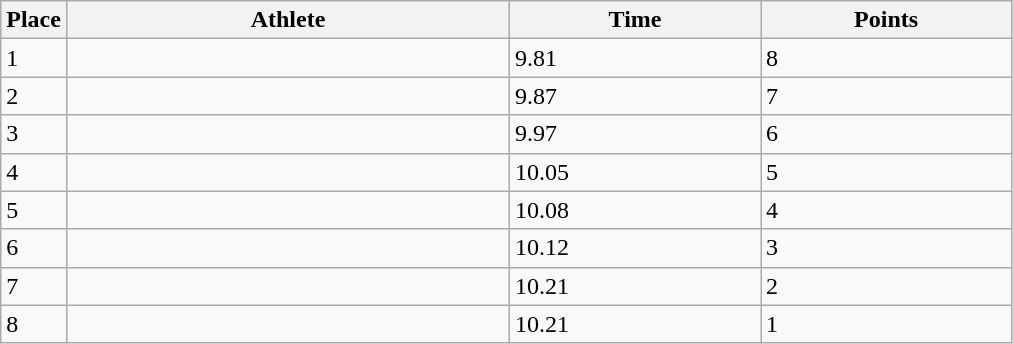<table class=wikitable>
<tr>
<th>Place</th>
<th style="width:18em">Athlete</th>
<th style="width:10em">Time</th>
<th style="width:10em">Points</th>
</tr>
<tr>
<td>1</td>
<td></td>
<td>9.81 </td>
<td>8</td>
</tr>
<tr>
<td>2</td>
<td></td>
<td>9.87</td>
<td>7</td>
</tr>
<tr>
<td>3</td>
<td></td>
<td>9.97</td>
<td>6</td>
</tr>
<tr>
<td>4</td>
<td></td>
<td>10.05</td>
<td>5</td>
</tr>
<tr>
<td>5</td>
<td></td>
<td>10.08</td>
<td>4</td>
</tr>
<tr>
<td>6</td>
<td></td>
<td>10.12</td>
<td>3</td>
</tr>
<tr>
<td>7</td>
<td></td>
<td>10.21</td>
<td>2</td>
</tr>
<tr>
<td>8</td>
<td></td>
<td>10.21</td>
<td>1</td>
</tr>
</table>
